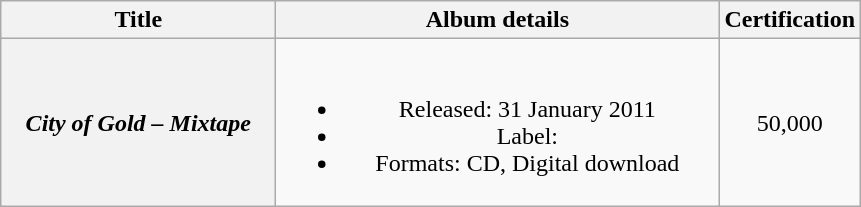<table class="wikitable plainrowheaders" style="text-align:center;">
<tr>
<th scope="col" style="width:11em;">Title</th>
<th scope="col" style="width:18em;">Album details</th>
<th>Certification</th>
</tr>
<tr>
<th scope="row"><em>City of Gold – Mixtape</em></th>
<td><br><ul><li>Released: 31 January 2011</li><li>Label:</li><li>Formats: CD, Digital download</li></ul></td>
<td>50,000</td>
</tr>
</table>
